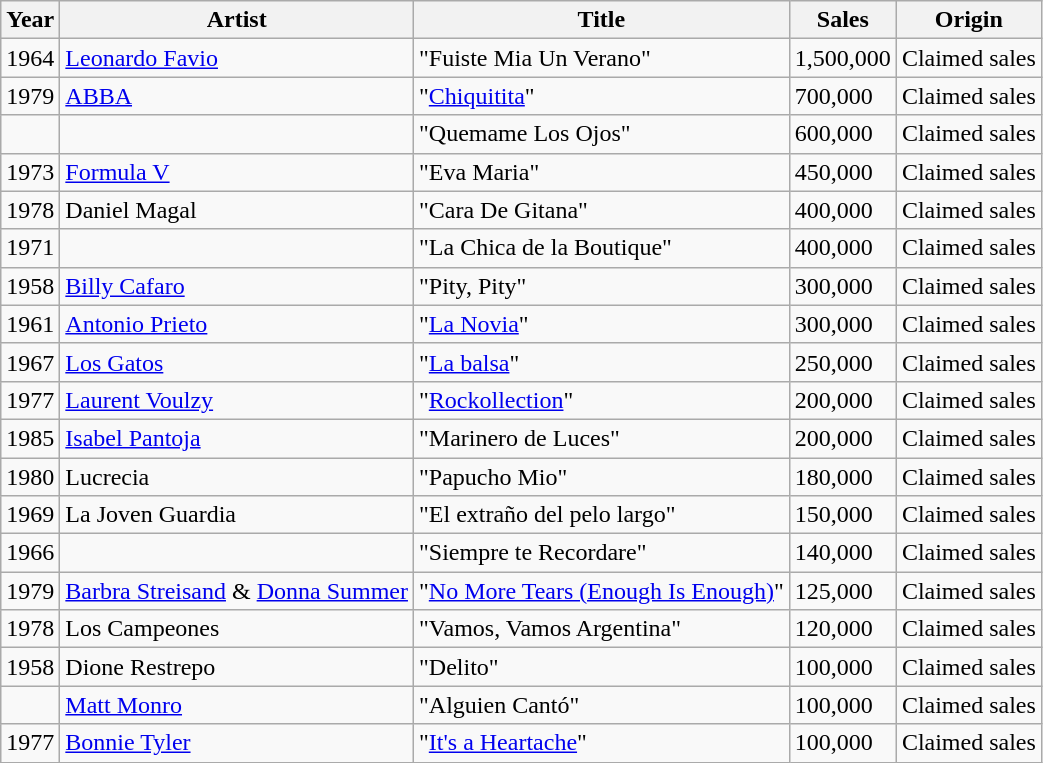<table class="wikitable">
<tr>
<th>Year</th>
<th>Artist</th>
<th>Title</th>
<th>Sales</th>
<th>Origin</th>
</tr>
<tr>
<td>1964</td>
<td><a href='#'>Leonardo Favio</a></td>
<td>"Fuiste Mia Un Verano"</td>
<td>1,500,000</td>
<td>Claimed sales</td>
</tr>
<tr>
<td>1979</td>
<td><a href='#'>ABBA</a></td>
<td>"<a href='#'>Chiquitita</a>"</td>
<td>700,000</td>
<td>Claimed sales</td>
</tr>
<tr>
<td></td>
<td></td>
<td>"Quemame Los Ojos"</td>
<td>600,000</td>
<td>Claimed sales</td>
</tr>
<tr>
<td>1973</td>
<td><a href='#'>Formula V</a></td>
<td>"Eva Maria"</td>
<td>450,000</td>
<td>Claimed sales</td>
</tr>
<tr>
<td>1978</td>
<td>Daniel Magal</td>
<td>"Cara De Gitana"</td>
<td>400,000</td>
<td>Claimed sales</td>
</tr>
<tr>
<td>1971</td>
<td></td>
<td>"La Chica de la Boutique"</td>
<td>400,000</td>
<td>Claimed sales</td>
</tr>
<tr>
<td>1958</td>
<td><a href='#'>Billy Cafaro</a></td>
<td>"Pity, Pity"</td>
<td>300,000</td>
<td>Claimed sales</td>
</tr>
<tr>
<td>1961</td>
<td><a href='#'>Antonio Prieto</a></td>
<td>"<a href='#'>La Novia</a>"</td>
<td>300,000</td>
<td>Claimed sales</td>
</tr>
<tr>
<td>1967</td>
<td><a href='#'>Los Gatos</a></td>
<td>"<a href='#'>La balsa</a>"</td>
<td>250,000</td>
<td>Claimed sales</td>
</tr>
<tr>
<td>1977</td>
<td><a href='#'>Laurent Voulzy</a></td>
<td>"<a href='#'>Rockollection</a>"</td>
<td>200,000</td>
<td>Claimed sales</td>
</tr>
<tr>
<td>1985</td>
<td><a href='#'>Isabel Pantoja</a></td>
<td>"Marinero de Luces"</td>
<td>200,000</td>
<td>Claimed sales</td>
</tr>
<tr>
<td>1980</td>
<td>Lucrecia</td>
<td>"Papucho Mio"</td>
<td>180,000</td>
<td>Claimed sales</td>
</tr>
<tr>
<td>1969</td>
<td>La Joven Guardia</td>
<td>"El extraño del pelo largo"</td>
<td>150,000</td>
<td>Claimed sales</td>
</tr>
<tr>
<td>1966</td>
<td></td>
<td>"Siempre te Recordare"</td>
<td>140,000</td>
<td>Claimed sales</td>
</tr>
<tr>
<td>1979</td>
<td><a href='#'>Barbra Streisand</a> & <a href='#'>Donna Summer</a></td>
<td>"<a href='#'>No More Tears (Enough Is Enough)</a>"</td>
<td>125,000</td>
<td>Claimed sales</td>
</tr>
<tr>
<td>1978</td>
<td>Los Campeones</td>
<td>"Vamos, Vamos Argentina"</td>
<td>120,000</td>
<td>Claimed sales</td>
</tr>
<tr>
<td>1958</td>
<td>Dione Restrepo</td>
<td>"Delito"</td>
<td>100,000</td>
<td>Claimed sales</td>
</tr>
<tr>
<td></td>
<td><a href='#'>Matt Monro</a></td>
<td>"Alguien Cantó" </td>
<td>100,000</td>
<td>Claimed sales</td>
</tr>
<tr>
<td>1977</td>
<td><a href='#'>Bonnie Tyler</a></td>
<td>"<a href='#'>It's a Heartache</a>"</td>
<td>100,000</td>
<td>Claimed sales</td>
</tr>
</table>
